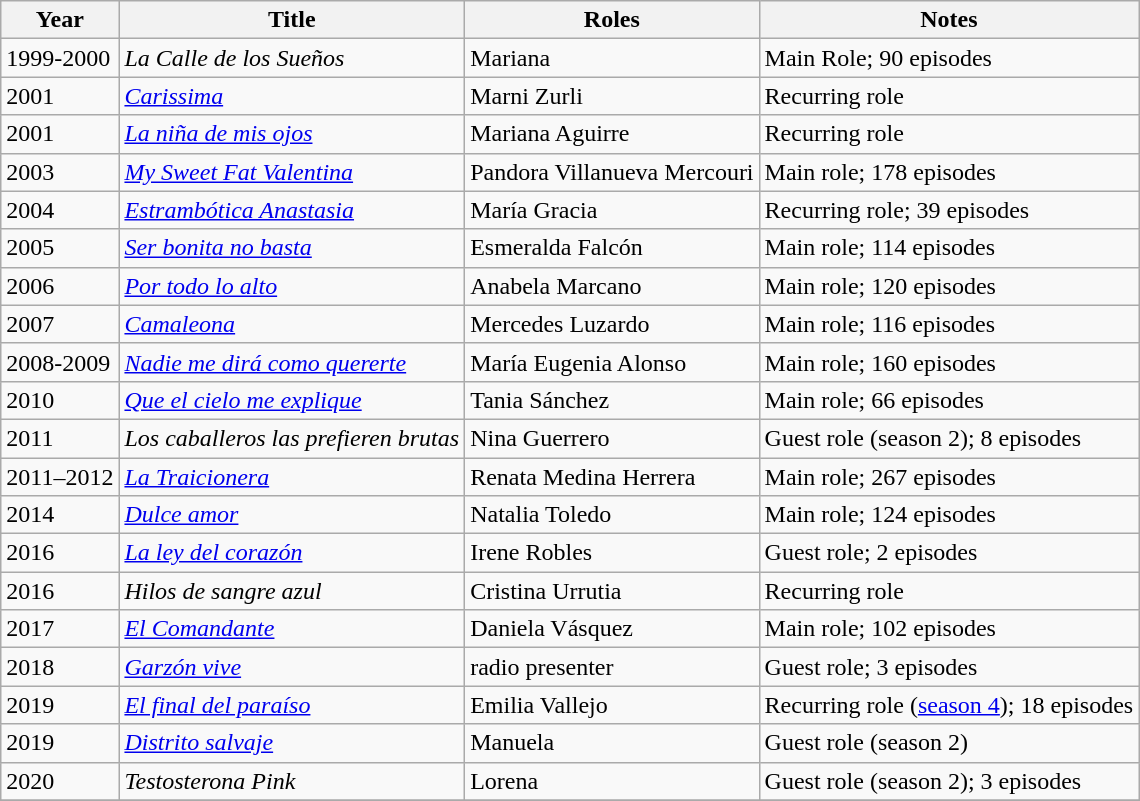<table class="wikitable sortable">
<tr>
<th>Year</th>
<th>Title</th>
<th>Roles</th>
<th>Notes</th>
</tr>
<tr>
<td>1999-2000</td>
<td><em>La Calle de los Sueños</em></td>
<td>Mariana</td>
<td>Main Role; 90 episodes</td>
</tr>
<tr>
<td>2001</td>
<td><em><a href='#'>Carissima</a></em></td>
<td>Marni Zurli</td>
<td>Recurring role</td>
</tr>
<tr>
<td>2001</td>
<td><em><a href='#'>La niña de mis ojos</a></em></td>
<td>Mariana Aguirre</td>
<td>Recurring role</td>
</tr>
<tr>
<td>2003</td>
<td><em><a href='#'>My Sweet Fat Valentina</a></em></td>
<td>Pandora Villanueva Mercouri</td>
<td>Main role; 178 episodes</td>
</tr>
<tr>
<td>2004</td>
<td><em><a href='#'>Estrambótica Anastasia</a></em></td>
<td>María Gracia</td>
<td>Recurring role; 39 episodes</td>
</tr>
<tr>
<td>2005</td>
<td><em><a href='#'>Ser bonita no basta</a></em></td>
<td>Esmeralda Falcón</td>
<td>Main role; 114 episodes</td>
</tr>
<tr>
<td>2006</td>
<td><em><a href='#'>Por todo lo alto</a></em></td>
<td>Anabela Marcano</td>
<td>Main role; 120 episodes</td>
</tr>
<tr>
<td>2007</td>
<td><em><a href='#'>Camaleona</a></em></td>
<td>Mercedes Luzardo</td>
<td>Main role; 116 episodes</td>
</tr>
<tr>
<td>2008-2009</td>
<td><em><a href='#'>Nadie me dirá como quererte</a></em></td>
<td>María Eugenia Alonso</td>
<td>Main role; 160 episodes</td>
</tr>
<tr>
<td>2010</td>
<td><em><a href='#'>Que el cielo me explique</a></em></td>
<td>Tania Sánchez</td>
<td>Main role; 66 episodes</td>
</tr>
<tr>
<td>2011</td>
<td><em>Los caballeros las prefieren brutas</em></td>
<td>Nina Guerrero</td>
<td>Guest role (season 2); 8 episodes</td>
</tr>
<tr>
<td>2011–2012</td>
<td><em><a href='#'>La Traicionera</a></em></td>
<td>Renata Medina Herrera</td>
<td>Main role; 267 episodes</td>
</tr>
<tr>
<td>2014</td>
<td><em><a href='#'>Dulce amor</a></em></td>
<td>Natalia Toledo</td>
<td>Main role; 124 episodes</td>
</tr>
<tr>
<td>2016</td>
<td><em><a href='#'>La ley del corazón</a></em></td>
<td>Irene Robles</td>
<td>Guest role; 2 episodes</td>
</tr>
<tr>
<td>2016</td>
<td><em>Hilos de sangre azul</em></td>
<td>Cristina Urrutia</td>
<td>Recurring role</td>
</tr>
<tr>
<td>2017</td>
<td><em><a href='#'>El Comandante</a></em></td>
<td>Daniela Vásquez</td>
<td>Main role; 102 episodes</td>
</tr>
<tr>
<td>2018</td>
<td><em><a href='#'>Garzón vive</a></em></td>
<td>radio presenter</td>
<td>Guest role; 3 episodes</td>
</tr>
<tr>
<td>2019</td>
<td><em><a href='#'>El final del paraíso</a></em></td>
<td>Emilia Vallejo</td>
<td>Recurring role (<a href='#'>season 4</a>); 18 episodes</td>
</tr>
<tr>
<td>2019</td>
<td><em><a href='#'>Distrito salvaje</a></em></td>
<td>Manuela</td>
<td>Guest role (season 2)</td>
</tr>
<tr>
<td>2020</td>
<td><em>Testosterona Pink</em></td>
<td>Lorena</td>
<td>Guest role (season 2); 3 episodes</td>
</tr>
<tr>
</tr>
</table>
